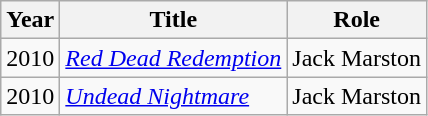<table class="wikitable">
<tr>
<th>Year</th>
<th>Title</th>
<th>Role</th>
</tr>
<tr>
<td>2010</td>
<td><em><a href='#'>Red Dead Redemption</a></em></td>
<td>Jack Marston</td>
</tr>
<tr>
<td>2010</td>
<td><em><a href='#'>Undead Nightmare</a></em></td>
<td>Jack Marston</td>
</tr>
</table>
